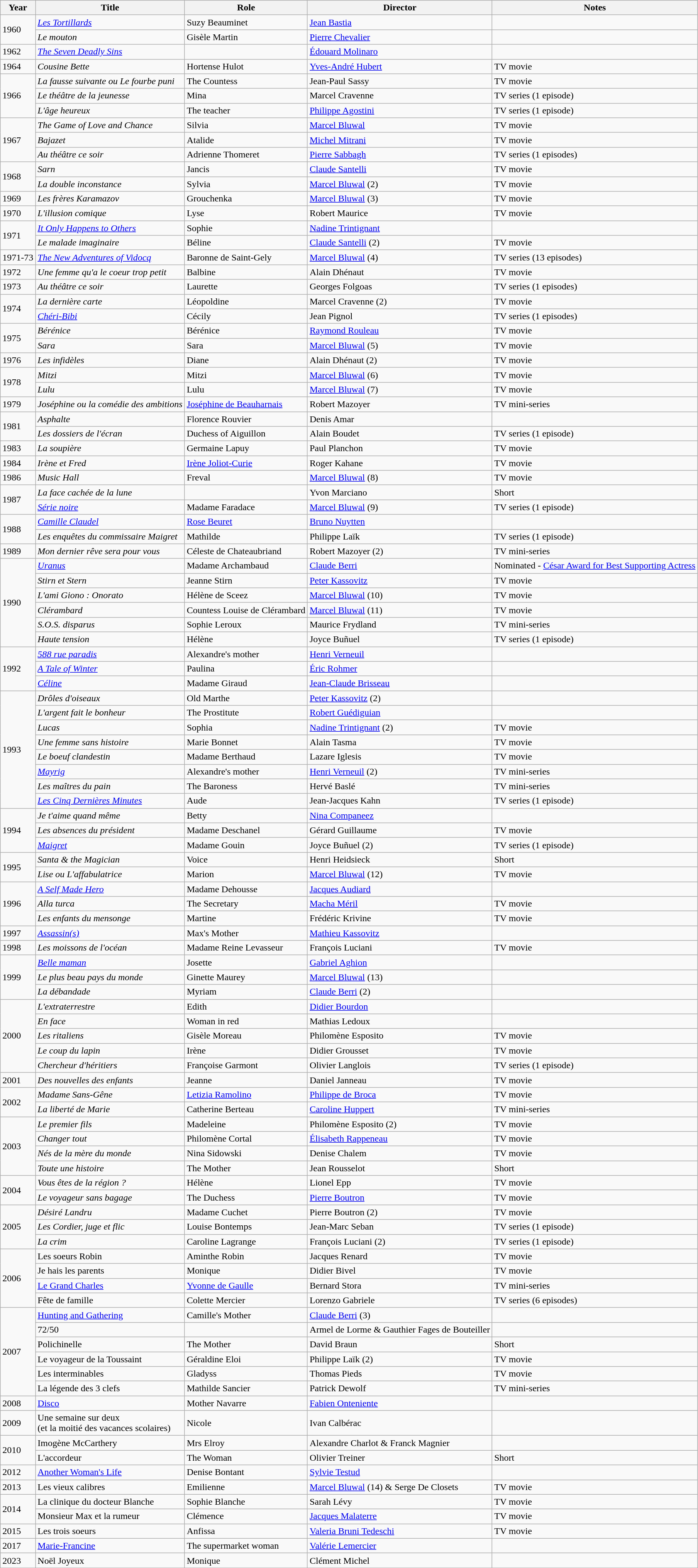<table class="wikitable">
<tr>
<th>Year</th>
<th>Title</th>
<th>Role</th>
<th>Director</th>
<th>Notes</th>
</tr>
<tr>
<td rowspan=2>1960</td>
<td><em><a href='#'>Les Tortillards</a></em></td>
<td>Suzy Beauminet</td>
<td><a href='#'>Jean Bastia</a></td>
<td></td>
</tr>
<tr>
<td><em>Le mouton</em></td>
<td>Gisèle Martin</td>
<td><a href='#'>Pierre Chevalier</a></td>
<td></td>
</tr>
<tr>
<td rowspan=1>1962</td>
<td><em><a href='#'>The Seven Deadly Sins</a></em></td>
<td></td>
<td><a href='#'>Édouard Molinaro</a></td>
<td></td>
</tr>
<tr>
<td rowspan=1>1964</td>
<td><em>Cousine Bette</em></td>
<td>Hortense Hulot</td>
<td><a href='#'>Yves-André Hubert</a></td>
<td>TV movie</td>
</tr>
<tr>
<td rowspan=3>1966</td>
<td><em>La fausse suivante ou Le fourbe puni</em></td>
<td>The Countess</td>
<td>Jean-Paul Sassy</td>
<td>TV movie</td>
</tr>
<tr>
<td><em>Le théâtre de la jeunesse</em></td>
<td>Mina</td>
<td>Marcel Cravenne</td>
<td>TV series (1 episode)</td>
</tr>
<tr>
<td><em>L'âge heureux</em></td>
<td>The teacher</td>
<td><a href='#'>Philippe Agostini</a></td>
<td>TV series (1 episode)</td>
</tr>
<tr>
<td rowspan=3>1967</td>
<td><em>The Game of Love and Chance</em></td>
<td>Silvia</td>
<td><a href='#'>Marcel Bluwal</a></td>
<td>TV movie</td>
</tr>
<tr>
<td><em>Bajazet</em></td>
<td>Atalide</td>
<td><a href='#'>Michel Mitrani</a></td>
<td>TV movie</td>
</tr>
<tr>
<td><em>Au théâtre ce soir</em></td>
<td>Adrienne Thomeret</td>
<td><a href='#'>Pierre Sabbagh</a></td>
<td>TV series (1 episodes)</td>
</tr>
<tr>
<td rowspan=2>1968</td>
<td><em>Sarn</em></td>
<td>Jancis</td>
<td><a href='#'>Claude Santelli</a></td>
<td>TV movie</td>
</tr>
<tr>
<td><em>La double inconstance</em></td>
<td>Sylvia</td>
<td><a href='#'>Marcel Bluwal</a> (2)</td>
<td>TV movie</td>
</tr>
<tr>
<td rowspan=1>1969</td>
<td><em>Les frères Karamazov</em></td>
<td>Grouchenka</td>
<td><a href='#'>Marcel Bluwal</a> (3)</td>
<td>TV movie</td>
</tr>
<tr>
<td rowspan=1>1970</td>
<td><em>L'illusion comique</em></td>
<td>Lyse</td>
<td>Robert Maurice</td>
<td>TV movie</td>
</tr>
<tr>
<td rowspan=2>1971</td>
<td><em><a href='#'>It Only Happens to Others</a></em></td>
<td>Sophie</td>
<td><a href='#'>Nadine Trintignant</a></td>
<td></td>
</tr>
<tr>
<td><em>Le malade imaginaire</em></td>
<td>Béline</td>
<td><a href='#'>Claude Santelli</a> (2)</td>
<td>TV movie</td>
</tr>
<tr>
<td rowspan=1>1971-73</td>
<td><em><a href='#'>The New Adventures of Vidocq</a></em></td>
<td>Baronne de Saint-Gely</td>
<td><a href='#'>Marcel Bluwal</a> (4)</td>
<td>TV series (13 episodes)</td>
</tr>
<tr>
<td rowspan=1>1972</td>
<td><em>Une femme qu'a le coeur trop petit</em></td>
<td>Balbine</td>
<td>Alain Dhénaut</td>
<td>TV movie</td>
</tr>
<tr>
<td rowspan=1>1973</td>
<td><em>Au théâtre ce soir</em></td>
<td>Laurette</td>
<td>Georges Folgoas</td>
<td>TV series (1 episodes)</td>
</tr>
<tr>
<td rowspan=2>1974</td>
<td><em>La dernière carte</em></td>
<td>Léopoldine</td>
<td>Marcel Cravenne (2)</td>
<td>TV movie</td>
</tr>
<tr>
<td><em><a href='#'>Chéri-Bibi</a></em></td>
<td>Cécily</td>
<td>Jean Pignol</td>
<td>TV series (1 episodes)</td>
</tr>
<tr>
<td rowspan=2>1975</td>
<td><em>Bérénice</em></td>
<td>Bérénice</td>
<td><a href='#'>Raymond Rouleau</a></td>
<td>TV movie</td>
</tr>
<tr>
<td><em>Sara</em></td>
<td>Sara</td>
<td><a href='#'>Marcel Bluwal</a> (5)</td>
<td>TV movie</td>
</tr>
<tr>
<td rowspan=1>1976</td>
<td><em>Les infidèles</em></td>
<td>Diane</td>
<td>Alain Dhénaut (2)</td>
<td>TV movie</td>
</tr>
<tr>
<td rowspan=2>1978</td>
<td><em>Mitzi</em></td>
<td>Mitzi</td>
<td><a href='#'>Marcel Bluwal</a> (6)</td>
<td>TV movie</td>
</tr>
<tr>
<td><em>Lulu</em></td>
<td>Lulu</td>
<td><a href='#'>Marcel Bluwal</a> (7)</td>
<td>TV movie</td>
</tr>
<tr>
<td rowspan=1>1979</td>
<td><em>Joséphine ou la comédie des ambitions</em></td>
<td><a href='#'>Joséphine de Beauharnais</a></td>
<td>Robert Mazoyer</td>
<td>TV mini-series</td>
</tr>
<tr>
<td rowspan=2>1981</td>
<td><em>Asphalte</em></td>
<td>Florence Rouvier</td>
<td>Denis Amar</td>
<td></td>
</tr>
<tr>
<td><em>Les dossiers de l'écran</em></td>
<td>Duchess of Aiguillon</td>
<td>Alain Boudet</td>
<td>TV series (1 episode)</td>
</tr>
<tr>
<td rowspan=1>1983</td>
<td><em>La soupière</em></td>
<td>Germaine Lapuy</td>
<td>Paul Planchon</td>
<td>TV movie</td>
</tr>
<tr>
<td rowspan=1>1984</td>
<td><em>Irène et Fred</em></td>
<td><a href='#'>Irène Joliot-Curie</a></td>
<td>Roger Kahane</td>
<td>TV movie</td>
</tr>
<tr>
<td rowspan=1>1986</td>
<td><em>Music Hall</em></td>
<td>Freval</td>
<td><a href='#'>Marcel Bluwal</a> (8)</td>
<td>TV movie</td>
</tr>
<tr>
<td rowspan=2>1987</td>
<td><em>La face cachée de la lune</em></td>
<td></td>
<td>Yvon Marciano</td>
<td>Short</td>
</tr>
<tr>
<td><em><a href='#'>Série noire</a></em></td>
<td>Madame Faradace</td>
<td><a href='#'>Marcel Bluwal</a> (9)</td>
<td>TV series (1 episode)</td>
</tr>
<tr>
<td rowspan=2>1988</td>
<td><em><a href='#'>Camille Claudel</a></em></td>
<td><a href='#'>Rose Beuret</a></td>
<td><a href='#'>Bruno Nuytten</a></td>
<td></td>
</tr>
<tr>
<td><em>Les enquêtes du commissaire Maigret</em></td>
<td>Mathilde</td>
<td>Philippe Laïk</td>
<td>TV series (1 episode)</td>
</tr>
<tr>
<td rowspan=1>1989</td>
<td><em>Mon dernier rêve sera pour vous</em></td>
<td>Céleste de Chateaubriand</td>
<td>Robert Mazoyer (2)</td>
<td>TV mini-series</td>
</tr>
<tr>
<td rowspan=6>1990</td>
<td><em><a href='#'>Uranus</a></em></td>
<td>Madame Archambaud</td>
<td><a href='#'>Claude Berri</a></td>
<td>Nominated - <a href='#'>César Award for Best Supporting Actress</a></td>
</tr>
<tr>
<td><em>Stirn et Stern</em></td>
<td>Jeanne Stirn</td>
<td><a href='#'>Peter Kassovitz</a></td>
<td>TV movie</td>
</tr>
<tr>
<td><em>L'ami Giono : Onorato</em></td>
<td>Hélène de Sceez</td>
<td><a href='#'>Marcel Bluwal</a> (10)</td>
<td>TV movie</td>
</tr>
<tr>
<td><em>Clérambard</em></td>
<td>Countess Louise de Clérambard</td>
<td><a href='#'>Marcel Bluwal</a> (11)</td>
<td>TV movie</td>
</tr>
<tr>
<td><em>S.O.S. disparus</em></td>
<td>Sophie Leroux</td>
<td>Maurice Frydland</td>
<td>TV mini-series</td>
</tr>
<tr>
<td><em>Haute tension</em></td>
<td>Hélène</td>
<td>Joyce Buñuel</td>
<td>TV series (1 episode)</td>
</tr>
<tr>
<td rowspan=3>1992</td>
<td><em><a href='#'>588 rue paradis</a></em></td>
<td>Alexandre's mother</td>
<td><a href='#'>Henri Verneuil</a></td>
<td></td>
</tr>
<tr>
<td><em><a href='#'>A Tale of Winter</a></em></td>
<td>Paulina</td>
<td><a href='#'>Éric Rohmer</a></td>
<td></td>
</tr>
<tr>
<td><em><a href='#'>Céline</a></em></td>
<td>Madame Giraud</td>
<td><a href='#'>Jean-Claude Brisseau</a></td>
<td></td>
</tr>
<tr>
<td rowspan=8>1993</td>
<td><em>Drôles d'oiseaux</em></td>
<td>Old Marthe</td>
<td><a href='#'>Peter Kassovitz</a> (2)</td>
<td></td>
</tr>
<tr>
<td><em>L'argent fait le bonheur</em></td>
<td>The Prostitute</td>
<td><a href='#'>Robert Guédiguian</a></td>
<td></td>
</tr>
<tr>
<td><em>Lucas</em></td>
<td>Sophia</td>
<td><a href='#'>Nadine Trintignant</a> (2)</td>
<td>TV movie</td>
</tr>
<tr>
<td><em>Une femme sans histoire</em></td>
<td>Marie Bonnet</td>
<td>Alain Tasma</td>
<td>TV movie</td>
</tr>
<tr>
<td><em>Le boeuf clandestin</em></td>
<td>Madame Berthaud</td>
<td>Lazare Iglesis</td>
<td>TV movie</td>
</tr>
<tr>
<td><em><a href='#'>Mayrig</a></em></td>
<td>Alexandre's mother</td>
<td><a href='#'>Henri Verneuil</a> (2)</td>
<td>TV mini-series</td>
</tr>
<tr>
<td><em>Les maîtres du pain</em></td>
<td>The Baroness</td>
<td>Hervé Baslé</td>
<td>TV mini-series</td>
</tr>
<tr>
<td><em><a href='#'>Les Cinq Dernières Minutes</a></em></td>
<td>Aude</td>
<td>Jean-Jacques Kahn</td>
<td>TV series (1 episode)</td>
</tr>
<tr>
<td rowspan=3>1994</td>
<td><em>Je t'aime quand même</em></td>
<td>Betty</td>
<td><a href='#'>Nina Companeez</a></td>
<td></td>
</tr>
<tr>
<td><em>Les absences du président</em></td>
<td>Madame Deschanel</td>
<td>Gérard Guillaume</td>
<td>TV movie</td>
</tr>
<tr>
<td><em><a href='#'>Maigret</a></em></td>
<td>Madame Gouin</td>
<td>Joyce Buñuel (2)</td>
<td>TV series (1 episode)</td>
</tr>
<tr>
<td rowspan=2>1995</td>
<td><em>Santa & the Magician</em></td>
<td>Voice</td>
<td>Henri Heidsieck</td>
<td>Short</td>
</tr>
<tr>
<td><em>Lise ou L'affabulatrice</em></td>
<td>Marion</td>
<td><a href='#'>Marcel Bluwal</a> (12)</td>
<td>TV movie</td>
</tr>
<tr>
<td rowspan=3>1996</td>
<td><em><a href='#'>A Self Made Hero</a></em></td>
<td>Madame Dehousse</td>
<td><a href='#'>Jacques Audiard</a></td>
<td></td>
</tr>
<tr>
<td><em>Alla turca</em></td>
<td>The Secretary</td>
<td><a href='#'>Macha Méril</a></td>
<td>TV movie</td>
</tr>
<tr>
<td><em>Les enfants du mensonge</em></td>
<td>Martine</td>
<td>Frédéric Krivine</td>
<td>TV movie</td>
</tr>
<tr>
<td rowspan=1>1997</td>
<td><em><a href='#'>Assassin(s)</a></em></td>
<td>Max's Mother</td>
<td><a href='#'>Mathieu Kassovitz</a></td>
<td></td>
</tr>
<tr>
<td rowspan=1>1998</td>
<td><em>Les moissons de l'océan</em></td>
<td>Madame Reine Levasseur</td>
<td>François Luciani</td>
<td>TV movie</td>
</tr>
<tr>
<td rowspan=3>1999</td>
<td><em><a href='#'>Belle maman</a></em></td>
<td>Josette</td>
<td><a href='#'>Gabriel Aghion</a></td>
<td></td>
</tr>
<tr>
<td><em>Le plus beau pays du monde</em></td>
<td>Ginette Maurey</td>
<td><a href='#'>Marcel Bluwal</a> (13)</td>
<td></td>
</tr>
<tr>
<td><em>La débandade</em></td>
<td>Myriam</td>
<td><a href='#'>Claude Berri</a> (2)</td>
<td></td>
</tr>
<tr>
<td rowspan=5>2000</td>
<td><em>L'extraterrestre</em></td>
<td>Edith</td>
<td><a href='#'>Didier Bourdon</a></td>
<td></td>
</tr>
<tr>
<td><em>En face</em></td>
<td>Woman in red</td>
<td>Mathias Ledoux</td>
<td></td>
</tr>
<tr>
<td><em>Les ritaliens</em></td>
<td>Gisèle Moreau</td>
<td>Philomène Esposito</td>
<td>TV movie</td>
</tr>
<tr>
<td><em>Le coup du lapin</em></td>
<td>Irène</td>
<td>Didier Grousset</td>
<td>TV movie</td>
</tr>
<tr>
<td><em>Chercheur d'héritiers</em></td>
<td>Françoise Garmont</td>
<td>Olivier Langlois</td>
<td>TV series (1 episode)</td>
</tr>
<tr>
<td rowspan=1>2001</td>
<td><em>Des nouvelles des enfants</em></td>
<td>Jeanne</td>
<td>Daniel Janneau</td>
<td>TV movie</td>
</tr>
<tr>
<td rowspan=2>2002</td>
<td><em>Madame Sans-Gêne</em></td>
<td><a href='#'>Letizia Ramolino</a></td>
<td><a href='#'>Philippe de Broca</a></td>
<td>TV movie</td>
</tr>
<tr>
<td><em>La liberté de Marie</em></td>
<td>Catherine Berteau</td>
<td><a href='#'>Caroline Huppert</a></td>
<td>TV mini-series</td>
</tr>
<tr>
<td rowspan=4>2003</td>
<td><em>Le premier fils</em></td>
<td>Madeleine</td>
<td>Philomène Esposito (2)</td>
<td>TV movie</td>
</tr>
<tr>
<td><em>Changer tout</em></td>
<td>Philomène Cortal</td>
<td><a href='#'>Élisabeth Rappeneau</a></td>
<td>TV movie</td>
</tr>
<tr>
<td><em>Nés de la mère du monde</em></td>
<td>Nina Sidowski</td>
<td>Denise Chalem</td>
<td>TV movie</td>
</tr>
<tr>
<td><em>Toute une histoire</em></td>
<td>The Mother</td>
<td>Jean Rousselot</td>
<td>Short</td>
</tr>
<tr>
<td rowspan=2>2004</td>
<td><em>Vous êtes de la région ?</em></td>
<td>Hélène</td>
<td>Lionel Epp</td>
<td>TV movie</td>
</tr>
<tr>
<td><em>Le voyageur sans bagage</em></td>
<td>The Duchess</td>
<td><a href='#'>Pierre Boutron</a></td>
<td>TV movie</td>
</tr>
<tr>
<td rowspan=3>2005</td>
<td><em>Désiré Landru</em></td>
<td>Madame Cuchet</td>
<td>Pierre Boutron (2)</td>
<td>TV movie</td>
</tr>
<tr>
<td><em>Les Cordier, juge et flic</em></td>
<td>Louise Bontemps</td>
<td>Jean-Marc Seban</td>
<td>TV series (1 episode)</td>
</tr>
<tr>
<td><em>La crim<strong></td>
<td>Caroline Lagrange</td>
<td>François Luciani (2)</td>
<td>TV series (1 episode)</td>
</tr>
<tr>
<td rowspan=4>2006</td>
<td></em>Les soeurs Robin<em></td>
<td>Aminthe Robin</td>
<td>Jacques Renard</td>
<td>TV movie</td>
</tr>
<tr>
<td></em>Je hais les parents<em></td>
<td>Monique</td>
<td>Didier Bivel</td>
<td>TV movie</td>
</tr>
<tr>
<td></em><a href='#'>Le Grand Charles</a><em></td>
<td><a href='#'>Yvonne de Gaulle</a></td>
<td>Bernard Stora</td>
<td>TV mini-series</td>
</tr>
<tr>
<td></em>Fête de famille<em></td>
<td>Colette Mercier</td>
<td>Lorenzo Gabriele</td>
<td>TV series (6 episodes)</td>
</tr>
<tr>
<td rowspan=6>2007</td>
<td></em><a href='#'>Hunting and Gathering</a><em></td>
<td>Camille's Mother</td>
<td><a href='#'>Claude Berri</a> (3)</td>
<td></td>
</tr>
<tr>
<td></em>72/50<em></td>
<td></td>
<td>Armel de Lorme & Gauthier Fages de Bouteiller</td>
<td></td>
</tr>
<tr>
<td></em>Polichinelle<em></td>
<td>The Mother</td>
<td>David Braun</td>
<td>Short</td>
</tr>
<tr>
<td></em>Le voyageur de la Toussaint<em></td>
<td>Géraldine Eloi</td>
<td>Philippe Laïk (2)</td>
<td>TV movie</td>
</tr>
<tr>
<td></em>Les interminables<em></td>
<td>Gladyss</td>
<td>Thomas Pieds</td>
<td>TV movie</td>
</tr>
<tr>
<td></em>La légende des 3 clefs<em></td>
<td>Mathilde Sancier</td>
<td>Patrick Dewolf</td>
<td>TV mini-series</td>
</tr>
<tr>
<td rowspan=1>2008</td>
<td></em><a href='#'>Disco</a><em></td>
<td>Mother Navarre</td>
<td><a href='#'>Fabien Onteniente</a></td>
<td></td>
</tr>
<tr>
<td rowspan=1>2009</td>
<td></em>Une semaine sur deux <br>(et la moitié des vacances scolaires)<em></td>
<td>Nicole</td>
<td>Ivan Calbérac</td>
<td></td>
</tr>
<tr>
<td rowspan=2>2010</td>
<td></em>Imogène McCarthery<em></td>
<td>Mrs Elroy</td>
<td>Alexandre Charlot & Franck Magnier</td>
<td></td>
</tr>
<tr>
<td></em>L'accordeur<em></td>
<td>The Woman</td>
<td>Olivier Treiner</td>
<td>Short</td>
</tr>
<tr>
<td rowspan=1>2012</td>
<td></em><a href='#'>Another Woman's Life</a><em></td>
<td>Denise Bontant</td>
<td><a href='#'>Sylvie Testud</a></td>
<td></td>
</tr>
<tr>
<td>2013</td>
<td></em>Les vieux calibres<em></td>
<td>Emilienne</td>
<td><a href='#'>Marcel Bluwal</a> (14) & Serge De Closets</td>
<td>TV movie</td>
</tr>
<tr>
<td rowspan=2>2014</td>
<td></em>La clinique du docteur Blanche<em></td>
<td>Sophie Blanche</td>
<td>Sarah Lévy</td>
<td>TV movie</td>
</tr>
<tr>
<td></em>Monsieur Max et la rumeur<em></td>
<td>Clémence</td>
<td><a href='#'>Jacques Malaterre</a></td>
<td>TV movie</td>
</tr>
<tr>
<td>2015</td>
<td></em>Les trois soeurs<em></td>
<td>Anfissa</td>
<td><a href='#'>Valeria Bruni Tedeschi</a></td>
<td>TV movie</td>
</tr>
<tr>
<td>2017</td>
<td></em><a href='#'>Marie-Francine</a><em></td>
<td>The supermarket woman</td>
<td><a href='#'>Valérie Lemercier</a></td>
<td></td>
</tr>
<tr>
<td>2023</td>
<td></em>Noël Joyeux<em></td>
<td>Monique</td>
<td>Clément Michel</td>
<td></td>
</tr>
<tr>
</tr>
</table>
